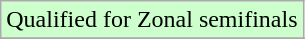<table class="wikitable">
<tr width=10px bgcolor="#ccffcc">
<td>Qualified for Zonal semifinals</td>
</tr>
<tr>
</tr>
</table>
